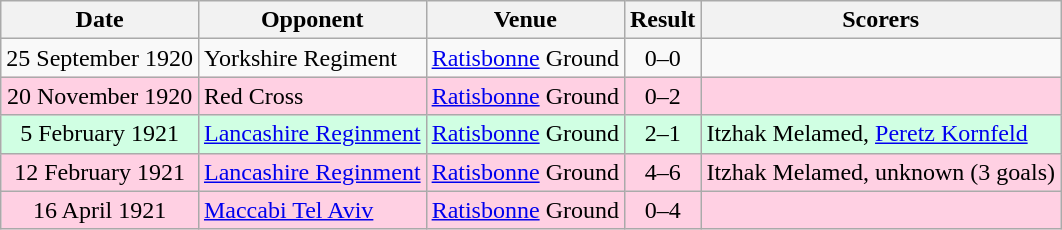<table class="wikitable">
<tr>
<th>Date</th>
<th>Opponent</th>
<th>Venue</th>
<th>Result</th>
<th>Scorers</th>
</tr>
<tr>
<td align=center>25 September 1920</td>
<td>Yorkshire Regiment</td>
<td><a href='#'>Ratisbonne</a> Ground</td>
<td align=center>0–0</td>
<td></td>
</tr>
<tr bgcolor=ffd0e3>
<td align=center>20 November 1920</td>
<td>Red Cross</td>
<td><a href='#'>Ratisbonne</a> Ground</td>
<td align=center>0–2</td>
<td></td>
</tr>
<tr bgcolor=d0ffe3>
<td align=center>5 February 1921</td>
<td><a href='#'>Lancashire Reginment</a></td>
<td><a href='#'>Ratisbonne</a> Ground</td>
<td align=center>2–1</td>
<td>Itzhak Melamed, <a href='#'>Peretz Kornfeld</a></td>
</tr>
<tr bgcolor=ffd0e3>
<td align=center>12 February 1921</td>
<td><a href='#'>Lancashire Reginment</a></td>
<td><a href='#'>Ratisbonne</a> Ground</td>
<td align=center>4–6</td>
<td>Itzhak Melamed, unknown (3 goals)</td>
</tr>
<tr bgcolor=ffd0e3>
<td align=center>16 April 1921</td>
<td><a href='#'>Maccabi Tel Aviv</a></td>
<td><a href='#'>Ratisbonne</a> Ground</td>
<td align=center>0–4</td>
<td></td>
</tr>
</table>
